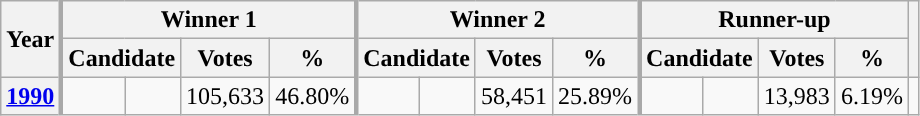<table class="wikitable sortable">
<tr>
<th scope=col rowspan="2">Year</th>
<th scope="col" style="border-left:3px solid darkgray;" colspan="4">Winner 1</th>
<th scope="col" style="border-left:3px solid darkgray;" colspan="4">Winner 2</th>
<th scope="col" style="border-left:3px solid darkgray;" colspan="4">Runner-up</th>
<th scope="col" class="unsortable" rowspan="2"></th>
</tr>
<tr>
<th scope="col" style="border-left:3px solid darkgray;" colspan="2">Candidate</th>
<th scope="col" data-sort-type="number">Votes</th>
<th scope="col"  data-sort-type="number">%</th>
<th scope="col" style="border-left:3px solid darkgray;" colspan="2">Candidate</th>
<th scope="col"  data-sort-type="number">Votes</th>
<th scope="col"  data-sort-type="number">%</th>
<th scope="col"  scope="col" style="border-left:3px solid darkgray;" colspan="2">Candidate</th>
<th scope="col"  data-sort-type="number">Votes</th>
<th scope="col"  data-sort-type="number">%</th>
</tr>
<tr>
<th scope="row"><a href='#'>1990</a></th>
<td style="text-align:left; border-left:3px solid darkgray; background-color:"></td>
<td> </td>
<td>105,633</td>
<td>46.80%</td>
<td style="text-align:left; border-left:3px solid darkgray; background-color:"></td>
<td> </td>
<td>58,451</td>
<td>25.89%</td>
<td style="text-align:left; border-left:3px solid darkgray; background-color:"></td>
<td> </td>
<td>13,983</td>
<td>6.19%</td>
<td style="text-align: center;"></td>
</tr>
</table>
